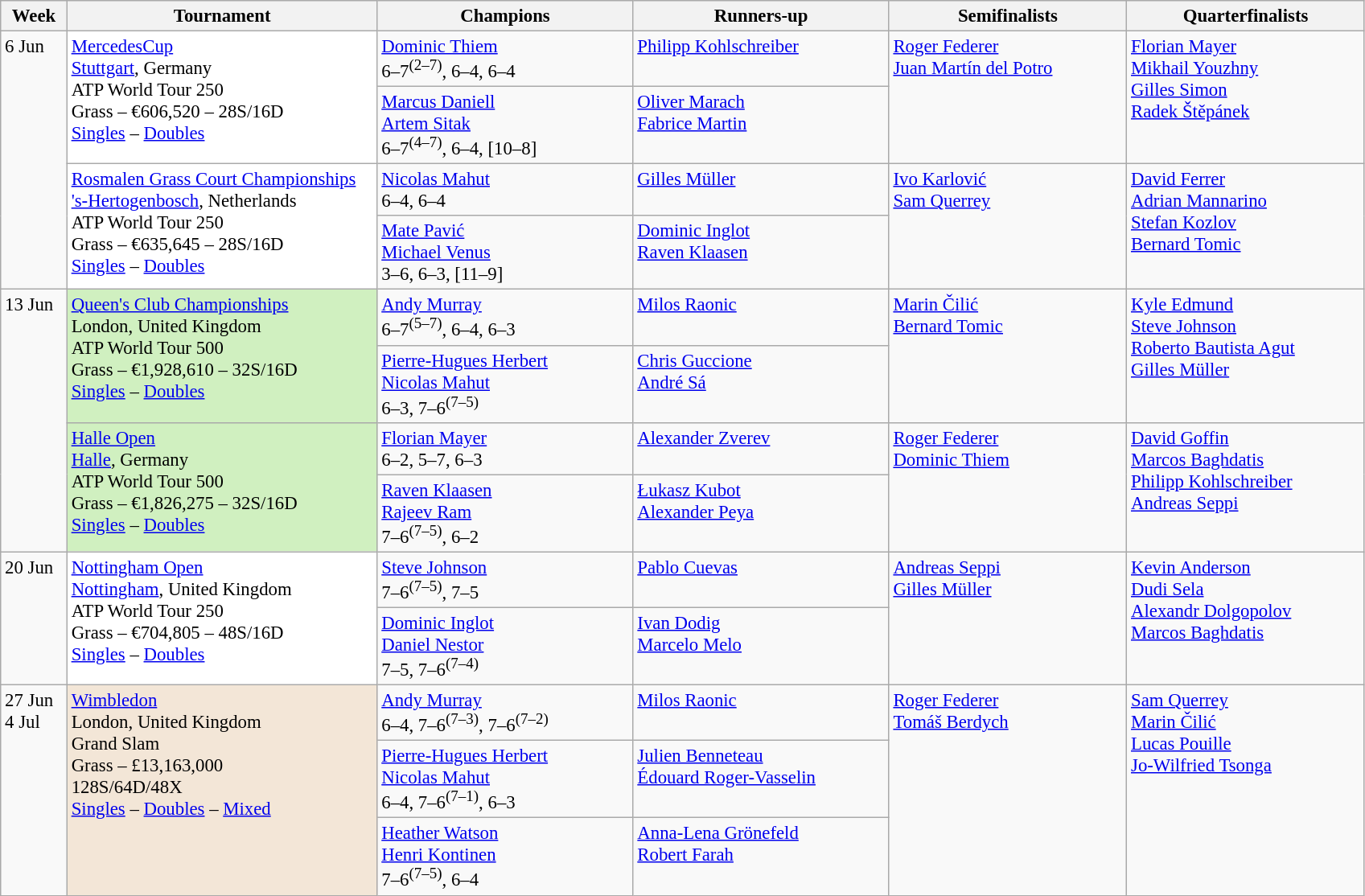<table class=wikitable style=font-size:95%>
<tr>
<th style="width:48px;">Week</th>
<th style="width:250px;">Tournament</th>
<th style="width:205px;">Champions</th>
<th style="width:205px;">Runners-up</th>
<th style="width:190px;">Semifinalists</th>
<th style="width:190px;">Quarterfinalists</th>
</tr>
<tr valign=top>
<td rowspan=4>6 Jun</td>
<td style="background:#ffffff;" rowspan=2><a href='#'>MercedesCup</a><br> <a href='#'>Stuttgart</a>, Germany<br>ATP World Tour 250<br>Grass – €606,520 – 28S/16D<br><a href='#'>Singles</a> – <a href='#'>Doubles</a></td>
<td> <a href='#'>Dominic Thiem</a> <br>6–7<sup>(2–7)</sup>, 6–4, 6–4</td>
<td> <a href='#'>Philipp Kohlschreiber</a></td>
<td rowspan=2> <a href='#'>Roger Federer</a><br> <a href='#'>Juan Martín del Potro</a></td>
<td rowspan=2> <a href='#'>Florian Mayer</a><br>  <a href='#'>Mikhail Youzhny</a><br>  <a href='#'>Gilles Simon</a><br>  <a href='#'>Radek Štěpánek</a></td>
</tr>
<tr valign=top>
<td> <a href='#'>Marcus Daniell</a><br> <a href='#'>Artem Sitak</a><br>6–7<sup>(4–7)</sup>, 6–4, [10–8]</td>
<td> <a href='#'>Oliver Marach</a> <br>  <a href='#'>Fabrice Martin</a></td>
</tr>
<tr valign=top>
<td style="background:#ffffff;" rowspan=2><a href='#'>Rosmalen Grass Court Championships</a><br> <a href='#'>'s-Hertogenbosch</a>, Netherlands<br>ATP World Tour 250<br>Grass – €635,645 – 28S/16D<br><a href='#'>Singles</a> – <a href='#'>Doubles</a></td>
<td> <a href='#'>Nicolas Mahut</a> <br> 6–4, 6–4</td>
<td> <a href='#'>Gilles Müller</a></td>
<td rowspan=2> <a href='#'>Ivo Karlović</a> <br> <a href='#'>Sam Querrey</a></td>
<td rowspan=2> <a href='#'>David Ferrer</a> <br> <a href='#'>Adrian Mannarino</a><br>  <a href='#'>Stefan Kozlov</a><br> <a href='#'>Bernard Tomic</a></td>
</tr>
<tr valign=top>
<td> <a href='#'>Mate Pavić</a><br> <a href='#'>Michael Venus</a><br>3–6, 6–3, [11–9]</td>
<td> <a href='#'>Dominic Inglot</a><br> <a href='#'>Raven Klaasen</a></td>
</tr>
<tr valign=top>
<td rowspan=4>13 Jun</td>
<td style=background:#d0f0c0 rowspan=2><a href='#'>Queen's Club Championships</a><br> London, United Kingdom<br>ATP World Tour 500<br>Grass – €1,928,610 – 32S/16D<br><a href='#'>Singles</a> – <a href='#'>Doubles</a></td>
<td> <a href='#'>Andy Murray</a><br>6–7<sup>(5–7)</sup>, 6–4, 6–3</td>
<td> <a href='#'>Milos Raonic</a></td>
<td rowspan=2> <a href='#'>Marin Čilić</a><br> <a href='#'>Bernard Tomic</a></td>
<td rowspan=2> <a href='#'>Kyle Edmund</a><br> <a href='#'>Steve Johnson</a><br>  <a href='#'>Roberto Bautista Agut</a><br> <a href='#'>Gilles Müller</a></td>
</tr>
<tr valign=top>
<td> <a href='#'>Pierre-Hugues Herbert</a><br> <a href='#'>Nicolas Mahut</a><br>6–3, 7–6<sup>(7–5)</sup></td>
<td> <a href='#'>Chris Guccione</a><br> <a href='#'>André Sá</a></td>
</tr>
<tr valign=top>
<td style=background:#d0f0c0 rowspan=2><a href='#'>Halle Open</a><br> <a href='#'>Halle</a>, Germany<br>ATP World Tour 500<br>Grass – €1,826,275 – 32S/16D<br><a href='#'>Singles</a> – <a href='#'>Doubles</a></td>
<td> <a href='#'>Florian Mayer</a><br>6–2, 5–7, 6–3</td>
<td> <a href='#'>Alexander Zverev</a></td>
<td rowspan=2> <a href='#'>Roger Federer</a><br> <a href='#'>Dominic Thiem</a></td>
<td rowspan=2> <a href='#'>David Goffin</a><br> <a href='#'>Marcos Baghdatis</a><br>  <a href='#'>Philipp Kohlschreiber</a><br> <a href='#'>Andreas Seppi</a></td>
</tr>
<tr valign=top>
<td> <a href='#'>Raven Klaasen</a><br> <a href='#'>Rajeev Ram</a><br>7–6<sup>(7–5)</sup>, 6–2</td>
<td> <a href='#'>Łukasz Kubot</a><br> <a href='#'>Alexander Peya</a></td>
</tr>
<tr valign=top>
<td rowspan=2>20 Jun</td>
<td style="background:#ffffff;" rowspan=2><a href='#'>Nottingham Open</a><br> <a href='#'>Nottingham</a>, United Kingdom<br>ATP World Tour 250<br>Grass – €704,805 – 48S/16D<br><a href='#'>Singles</a> – <a href='#'>Doubles</a></td>
<td> <a href='#'>Steve Johnson</a> <br> 7–6<sup>(7–5)</sup>, 7–5</td>
<td> <a href='#'>Pablo Cuevas</a></td>
<td rowspan=2> <a href='#'>Andreas Seppi</a><br> <a href='#'>Gilles Müller</a></td>
<td rowspan=2> <a href='#'>Kevin Anderson</a> <br> <a href='#'>Dudi Sela</a><br>  <a href='#'>Alexandr Dolgopolov</a><br> <a href='#'>Marcos Baghdatis</a></td>
</tr>
<tr valign=top>
<td> <a href='#'>Dominic Inglot</a> <br>  <a href='#'>Daniel Nestor</a> <br> 7–5, 7–6<sup>(7–4)</sup></td>
<td> <a href='#'>Ivan Dodig</a> <br>  <a href='#'>Marcelo Melo</a></td>
</tr>
<tr valign=top>
<td rowspan=3>27 Jun<br>4 Jul</td>
<td style="background:#f3e6d7;" rowspan=3><a href='#'>Wimbledon</a><br>  London, United Kingdom<br>Grand Slam<br>Grass – £13,163,000<br>128S/64D/48X<br><a href='#'>Singles</a> – <a href='#'>Doubles</a> – <a href='#'>Mixed</a></td>
<td> <a href='#'>Andy Murray</a><br>6–4, 7–6<sup>(7–3)</sup>, 7–6<sup>(7–2)</sup></td>
<td> <a href='#'>Milos Raonic</a></td>
<td rowspan=3> <a href='#'>Roger Federer</a><br> <a href='#'>Tomáš Berdych</a></td>
<td rowspan=3> <a href='#'>Sam Querrey</a><br> <a href='#'>Marin Čilić</a><br> <a href='#'>Lucas Pouille</a><br> <a href='#'>Jo-Wilfried Tsonga</a></td>
</tr>
<tr valign=top>
<td> <a href='#'>Pierre-Hugues Herbert</a> <br>  <a href='#'>Nicolas Mahut</a> <br> 6–4, 7–6<sup>(7–1)</sup>, 6–3</td>
<td> <a href='#'>Julien Benneteau</a> <br>  <a href='#'>Édouard Roger-Vasselin</a></td>
</tr>
<tr valign=top>
<td> <a href='#'>Heather Watson</a> <br>  <a href='#'>Henri Kontinen</a> <br> 7–6<sup>(7–5)</sup>, 6–4</td>
<td> <a href='#'>Anna-Lena Grönefeld</a> <br>  <a href='#'>Robert Farah</a></td>
</tr>
</table>
